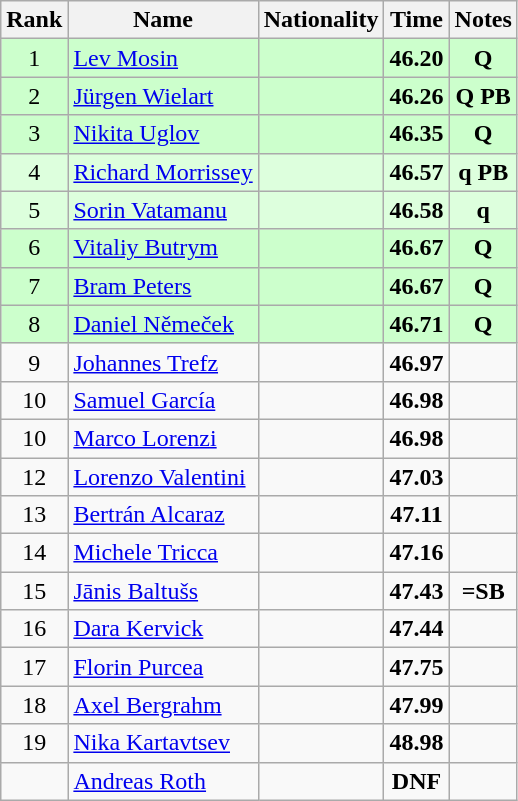<table class="wikitable sortable" style="text-align:center">
<tr>
<th>Rank</th>
<th>Name</th>
<th>Nationality</th>
<th>Time</th>
<th>Notes</th>
</tr>
<tr bgcolor=ccffcc>
<td>1</td>
<td align=left><a href='#'>Lev Mosin</a></td>
<td align=left></td>
<td><strong>46.20</strong></td>
<td><strong>Q</strong></td>
</tr>
<tr bgcolor=ccffcc>
<td>2</td>
<td align=left><a href='#'>Jürgen Wielart</a></td>
<td align=left></td>
<td><strong>46.26</strong></td>
<td><strong>Q PB</strong></td>
</tr>
<tr bgcolor=ccffcc>
<td>3</td>
<td align=left><a href='#'>Nikita Uglov</a></td>
<td align=left></td>
<td><strong>46.35</strong></td>
<td><strong>Q</strong></td>
</tr>
<tr bgcolor=ddffdd>
<td>4</td>
<td align=left><a href='#'>Richard Morrissey</a></td>
<td align=left></td>
<td><strong>46.57</strong></td>
<td><strong>q PB</strong></td>
</tr>
<tr bgcolor=ddffdd>
<td>5</td>
<td align=left><a href='#'>Sorin Vatamanu</a></td>
<td align=left></td>
<td><strong>46.58</strong></td>
<td><strong>q</strong></td>
</tr>
<tr bgcolor=ccffcc>
<td>6</td>
<td align=left><a href='#'>Vitaliy Butrym</a></td>
<td align=left></td>
<td><strong>46.67</strong></td>
<td><strong>Q</strong></td>
</tr>
<tr bgcolor=ccffcc>
<td>7</td>
<td align=left><a href='#'>Bram Peters</a></td>
<td align=left></td>
<td><strong>46.67</strong></td>
<td><strong>Q</strong></td>
</tr>
<tr bgcolor=ccffcc>
<td>8</td>
<td align=left><a href='#'>Daniel Němeček</a></td>
<td align=left></td>
<td><strong>46.71</strong></td>
<td><strong>Q</strong></td>
</tr>
<tr>
<td>9</td>
<td align=left><a href='#'>Johannes Trefz</a></td>
<td align=left></td>
<td><strong>46.97</strong></td>
<td></td>
</tr>
<tr>
<td>10</td>
<td align=left><a href='#'>Samuel García</a></td>
<td align=left></td>
<td><strong>46.98</strong></td>
<td></td>
</tr>
<tr>
<td>10</td>
<td align=left><a href='#'>Marco Lorenzi</a></td>
<td align=left></td>
<td><strong>46.98</strong></td>
<td></td>
</tr>
<tr>
<td>12</td>
<td align=left><a href='#'>Lorenzo Valentini</a></td>
<td align=left></td>
<td><strong>47.03</strong></td>
<td></td>
</tr>
<tr>
<td>13</td>
<td align=left><a href='#'>Bertrán Alcaraz</a></td>
<td align=left></td>
<td><strong>47.11</strong></td>
<td></td>
</tr>
<tr>
<td>14</td>
<td align=left><a href='#'>Michele Tricca</a></td>
<td align=left></td>
<td><strong>47.16</strong></td>
<td></td>
</tr>
<tr>
<td>15</td>
<td align=left><a href='#'>Jānis Baltušs</a></td>
<td align=left></td>
<td><strong>47.43</strong></td>
<td><strong>=SB</strong></td>
</tr>
<tr>
<td>16</td>
<td align=left><a href='#'>Dara Kervick</a></td>
<td align=left></td>
<td><strong>47.44</strong></td>
<td></td>
</tr>
<tr>
<td>17</td>
<td align=left><a href='#'>Florin Purcea</a></td>
<td align=left></td>
<td><strong>47.75</strong></td>
<td></td>
</tr>
<tr>
<td>18</td>
<td align=left><a href='#'>Axel Bergrahm</a></td>
<td align=left></td>
<td><strong>47.99</strong></td>
<td></td>
</tr>
<tr>
<td>19</td>
<td align=left><a href='#'>Nika Kartavtsev</a></td>
<td align=left></td>
<td><strong>48.98</strong></td>
<td></td>
</tr>
<tr>
<td></td>
<td align=left><a href='#'>Andreas Roth</a></td>
<td align=left></td>
<td><strong>DNF</strong></td>
<td></td>
</tr>
</table>
